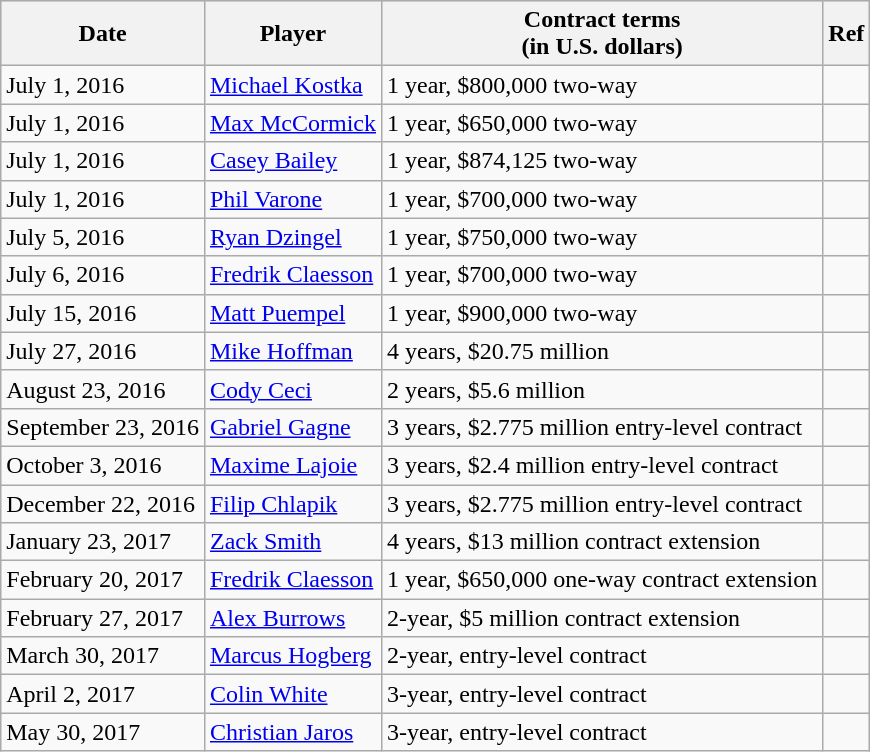<table class="wikitable">
<tr style="background:#ddd;">
<th>Date</th>
<th>Player</th>
<th>Contract terms<br>(in U.S. dollars)</th>
<th>Ref</th>
</tr>
<tr>
<td>July 1, 2016</td>
<td><a href='#'>Michael Kostka</a></td>
<td>1 year, $800,000 two-way</td>
<td></td>
</tr>
<tr>
<td>July 1, 2016</td>
<td><a href='#'>Max McCormick</a></td>
<td>1 year, $650,000 two-way</td>
<td></td>
</tr>
<tr>
<td>July 1, 2016</td>
<td><a href='#'>Casey Bailey</a></td>
<td>1 year, $874,125 two-way</td>
<td></td>
</tr>
<tr>
<td>July 1, 2016</td>
<td><a href='#'>Phil Varone</a></td>
<td>1 year, $700,000 two-way</td>
<td></td>
</tr>
<tr>
<td>July 5, 2016</td>
<td><a href='#'>Ryan Dzingel</a></td>
<td>1 year, $750,000 two-way</td>
<td></td>
</tr>
<tr>
<td>July 6, 2016</td>
<td><a href='#'>Fredrik Claesson</a></td>
<td>1 year, $700,000 two-way</td>
<td></td>
</tr>
<tr>
<td>July 15, 2016</td>
<td><a href='#'>Matt Puempel</a></td>
<td>1 year, $900,000 two-way</td>
<td></td>
</tr>
<tr>
<td>July 27, 2016</td>
<td><a href='#'>Mike Hoffman</a></td>
<td>4 years, $20.75 million</td>
<td></td>
</tr>
<tr>
<td>August 23, 2016</td>
<td><a href='#'>Cody Ceci</a></td>
<td>2 years, $5.6 million</td>
<td></td>
</tr>
<tr>
<td>September 23, 2016</td>
<td><a href='#'>Gabriel Gagne</a></td>
<td>3 years, $2.775 million entry-level contract</td>
<td></td>
</tr>
<tr>
<td>October 3, 2016</td>
<td><a href='#'>Maxime Lajoie</a></td>
<td>3 years, $2.4 million entry-level contract</td>
<td></td>
</tr>
<tr>
<td>December 22, 2016</td>
<td><a href='#'>Filip Chlapik</a></td>
<td>3 years, $2.775 million entry-level contract</td>
<td></td>
</tr>
<tr>
<td>January 23, 2017</td>
<td><a href='#'>Zack Smith</a></td>
<td>4 years, $13 million contract extension</td>
<td></td>
</tr>
<tr>
<td>February 20, 2017</td>
<td><a href='#'>Fredrik Claesson</a></td>
<td>1 year, $650,000 one-way contract extension</td>
<td></td>
</tr>
<tr>
<td>February 27, 2017</td>
<td><a href='#'>Alex Burrows</a></td>
<td>2-year, $5 million contract extension</td>
<td></td>
</tr>
<tr>
<td>March 30, 2017</td>
<td><a href='#'>Marcus Hogberg</a></td>
<td>2-year, entry-level contract</td>
<td></td>
</tr>
<tr>
<td>April 2, 2017</td>
<td><a href='#'>Colin White</a></td>
<td>3-year, entry-level contract</td>
<td></td>
</tr>
<tr>
<td>May 30, 2017</td>
<td><a href='#'>Christian Jaros</a></td>
<td>3-year, entry-level contract</td>
<td></td>
</tr>
</table>
